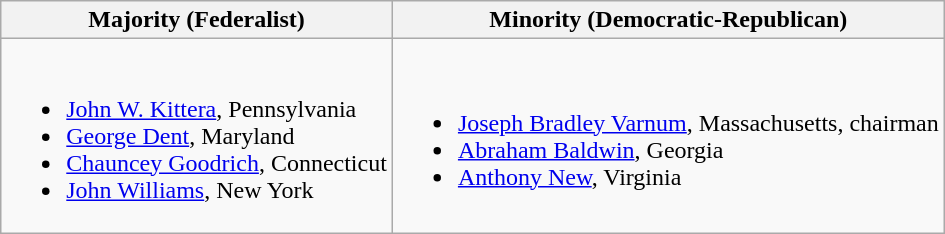<table class=wikitable>
<tr>
<th>Majority (Federalist)</th>
<th>Minority (Democratic-Republican)</th>
</tr>
<tr>
<td><br><ul><li><a href='#'>John W. Kittera</a>, Pennsylvania</li><li><a href='#'>George Dent</a>, Maryland</li><li><a href='#'>Chauncey Goodrich</a>, Connecticut</li><li><a href='#'>John Williams</a>, New York</li></ul></td>
<td><br><ul><li><a href='#'>Joseph Bradley Varnum</a>, Massachusetts, chairman</li><li><a href='#'>Abraham Baldwin</a>, Georgia</li><li><a href='#'>Anthony New</a>, Virginia</li></ul></td>
</tr>
</table>
